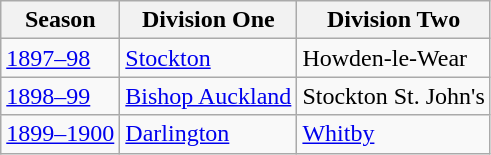<table class="wikitable" style="text-align: left">
<tr>
<th>Season</th>
<th>Division One</th>
<th>Division Two</th>
</tr>
<tr>
<td><a href='#'>1897–98</a></td>
<td><a href='#'>Stockton</a></td>
<td>Howden-le-Wear</td>
</tr>
<tr>
<td><a href='#'>1898–99</a></td>
<td><a href='#'>Bishop Auckland</a></td>
<td>Stockton St. John's</td>
</tr>
<tr>
<td><a href='#'>1899–1900</a></td>
<td><a href='#'>Darlington</a></td>
<td><a href='#'>Whitby</a></td>
</tr>
</table>
